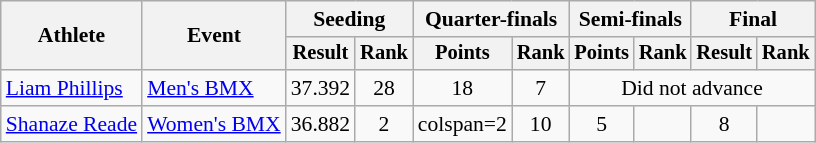<table class=wikitable style="font-size:90%">
<tr>
<th rowspan="2">Athlete</th>
<th rowspan="2">Event</th>
<th colspan="2">Seeding</th>
<th colspan="2">Quarter-finals</th>
<th colspan="2">Semi-finals</th>
<th colspan="2">Final</th>
</tr>
<tr style="font-size:95%">
<th>Result</th>
<th>Rank</th>
<th>Points</th>
<th>Rank</th>
<th>Points</th>
<th>Rank</th>
<th>Result</th>
<th>Rank</th>
</tr>
<tr align=center>
<td align=left><a href='#'>Liam Phillips</a></td>
<td align=left><a href='#'>Men's BMX</a></td>
<td>37.392</td>
<td>28</td>
<td>18</td>
<td>7</td>
<td colspan=4>Did not advance</td>
</tr>
<tr align=center>
<td align=left><a href='#'>Shanaze Reade</a></td>
<td align=left><a href='#'>Women's BMX</a></td>
<td>36.882</td>
<td>2</td>
<td>colspan=2 </td>
<td>10</td>
<td>5</td>
<td></td>
<td>8</td>
</tr>
</table>
